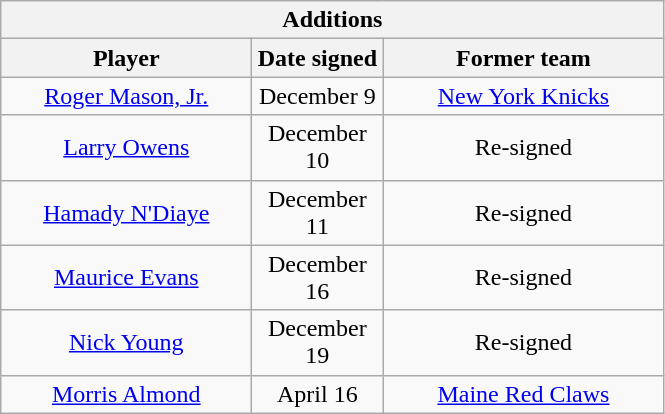<table class="wikitable" style="text-align:center">
<tr>
<th colspan=3>Additions</th>
</tr>
<tr>
<th style="width:160px">Player</th>
<th style="width:80px">Date signed</th>
<th style="width:180px">Former team</th>
</tr>
<tr>
<td><a href='#'>Roger Mason, Jr.</a></td>
<td>December 9</td>
<td><a href='#'>New York Knicks</a></td>
</tr>
<tr>
<td><a href='#'>Larry Owens</a></td>
<td>December 10</td>
<td>Re-signed</td>
</tr>
<tr>
<td><a href='#'>Hamady N'Diaye</a></td>
<td>December 11</td>
<td>Re-signed</td>
</tr>
<tr>
<td><a href='#'>Maurice Evans</a></td>
<td>December 16</td>
<td>Re-signed</td>
</tr>
<tr>
<td><a href='#'>Nick Young</a></td>
<td>December 19</td>
<td>Re-signed</td>
</tr>
<tr>
<td><a href='#'>Morris Almond</a></td>
<td>April 16</td>
<td><a href='#'>Maine Red Claws</a><br></td>
</tr>
</table>
